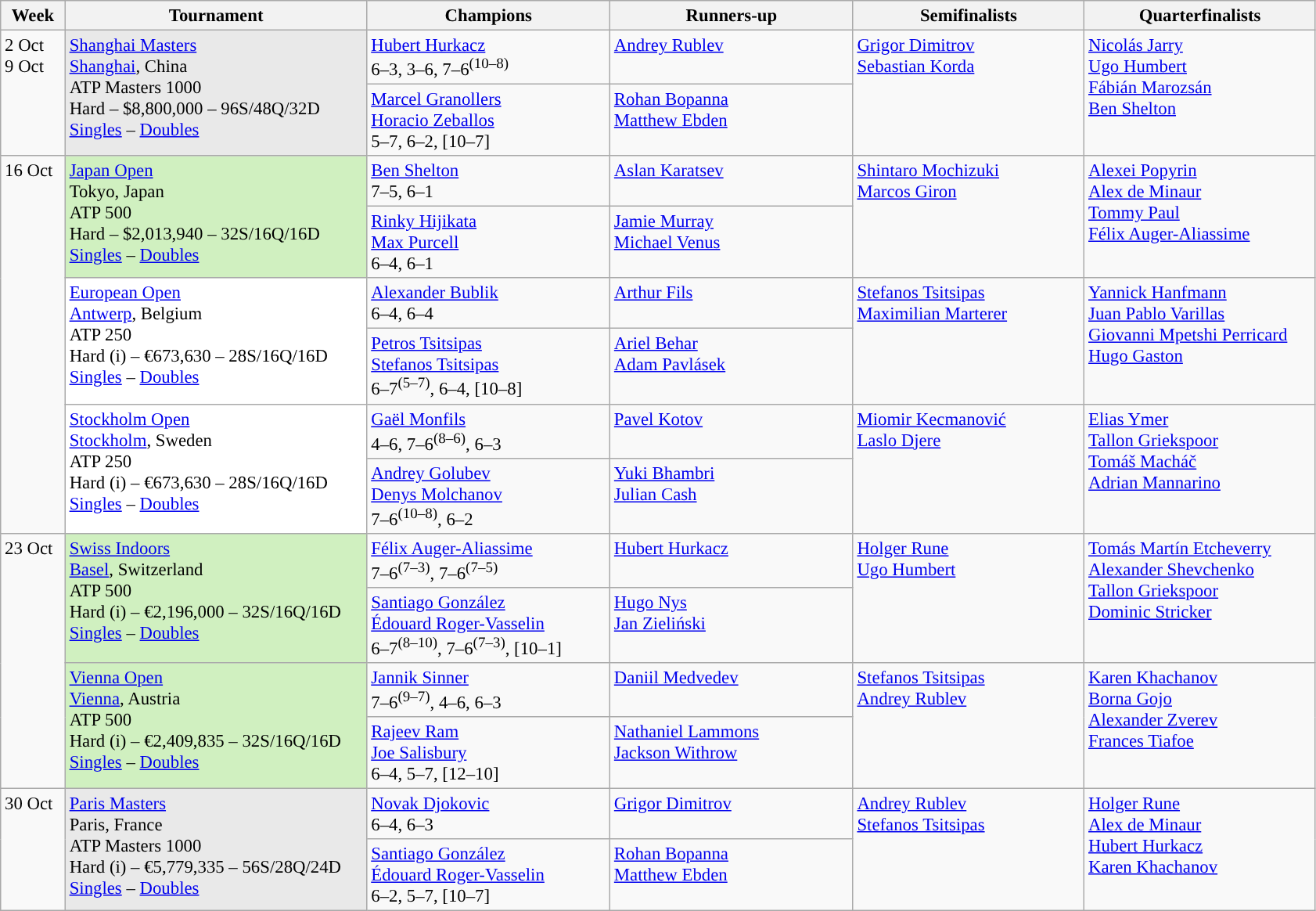<table class=wikitable style=font-size:95%>
<tr>
<th style="width:48px;">Week</th>
<th style="width:250px;">Tournament</th>
<th style="width:200px;">Champions</th>
<th style="width:200px;">Runners-up</th>
<th style="width:190px;">Semifinalists</th>
<th style="width:190px;">Quarterfinalists</th>
</tr>
<tr valign="top">
<td rowspan=2>2 Oct <br> 9 Oct</td>
<td style="background:#e9e9e9;" rowspan=2><a href='#'>Shanghai Masters</a> <br> <a href='#'>Shanghai</a>, China <br> ATP Masters 1000 <br> Hard – $8,800,000 – 96S/48Q/32D <br> <a href='#'>Singles</a> – <a href='#'>Doubles</a></td>
<td> <a href='#'>Hubert Hurkacz</a> <br> 6–3, 3–6, 7–6<sup>(10–8)</sup></td>
<td> <a href='#'>Andrey Rublev</a></td>
<td rowspan=2> <a href='#'>Grigor Dimitrov</a> <br>  <a href='#'>Sebastian Korda</a></td>
<td rowspan=2> <a href='#'>Nicolás Jarry</a> <br>  <a href='#'>Ugo Humbert</a> <br>  <a href='#'>Fábián Marozsán</a> <br>  <a href='#'>Ben Shelton</a></td>
</tr>
<tr valign="top">
<td align=left> <a href='#'>Marcel Granollers</a> <br>  <a href='#'>Horacio Zeballos</a><br> 5–7, 6–2, [10–7]</td>
<td> <a href='#'>Rohan Bopanna</a> <br>  <a href='#'>Matthew Ebden</a></td>
</tr>
<tr valign=top>
<td rowspan=6>16 Oct</td>
<td rowspan=2 style="background:#d0f0c0;"><a href='#'>Japan Open</a> <br> Tokyo, Japan <br> ATP 500 <br> Hard – $2,013,940 – 32S/16Q/16D <br> <a href='#'>Singles</a> – <a href='#'>Doubles</a></td>
<td> <a href='#'>Ben Shelton</a> <br> 7–5, 6–1</td>
<td> <a href='#'>Aslan Karatsev</a></td>
<td rowspan=2> <a href='#'>Shintaro Mochizuki</a> <br>  <a href='#'>Marcos Giron</a></td>
<td rowspan=2> <a href='#'>Alexei Popyrin</a> <br>  <a href='#'>Alex de Minaur</a> <br>  <a href='#'>Tommy Paul</a> <br>  <a href='#'>Félix Auger-Aliassime</a></td>
</tr>
<tr valign="top">
<td> <a href='#'>Rinky Hijikata</a> <br>  <a href='#'>Max Purcell</a> <br> 6–4, 6–1</td>
<td> <a href='#'>Jamie Murray</a> <br>  <a href='#'>Michael Venus</a></td>
</tr>
<tr valign=top>
<td style="background:#fff;" rowspan=2><a href='#'>European Open</a> <br> <a href='#'>Antwerp</a>, Belgium <br> ATP 250 <br> Hard (i) – €673,630 – 28S/16Q/16D <br> <a href='#'>Singles</a> – <a href='#'>Doubles</a></td>
<td> <a href='#'>Alexander Bublik</a> <br> 6–4, 6–4</td>
<td> <a href='#'>Arthur Fils</a></td>
<td rowspan=2> <a href='#'>Stefanos Tsitsipas</a> <br>  <a href='#'>Maximilian Marterer</a></td>
<td rowspan=2> <a href='#'>Yannick Hanfmann</a> <br>  <a href='#'>Juan Pablo Varillas</a> <br>  <a href='#'>Giovanni Mpetshi Perricard</a> <br>  <a href='#'>Hugo Gaston</a></td>
</tr>
<tr valign="top">
<td> <a href='#'>Petros Tsitsipas</a> <br>  <a href='#'>Stefanos Tsitsipas</a> <br> 6–7<sup>(5–7)</sup>, 6–4, [10–8]</td>
<td> <a href='#'>Ariel Behar</a> <br>  <a href='#'>Adam Pavlásek</a></td>
</tr>
<tr valign=top>
<td style="background:#fff;" rowspan=2><a href='#'>Stockholm Open</a><br><a href='#'>Stockholm</a>, Sweden<br>ATP 250 <br>Hard (i) – €673,630 – 28S/16Q/16D <br><a href='#'>Singles</a> – <a href='#'>Doubles</a></td>
<td> <a href='#'>Gaël Monfils</a> <br> 4–6, 7–6<sup>(8–6)</sup>, 6–3</td>
<td> <a href='#'>Pavel Kotov</a></td>
<td rowspan=2> <a href='#'>Miomir Kecmanović</a> <br>  <a href='#'>Laslo Djere</a></td>
<td rowspan=2> <a href='#'>Elias Ymer</a> <br>  <a href='#'>Tallon Griekspoor</a> <br>  <a href='#'>Tomáš Macháč</a> <br>  <a href='#'>Adrian Mannarino</a></td>
</tr>
<tr valign="top">
<td> <a href='#'>Andrey Golubev</a> <br>  <a href='#'>Denys Molchanov</a> <br> 7–6<sup>(10–8)</sup>, 6–2</td>
<td> <a href='#'>Yuki Bhambri</a> <br>  <a href='#'>Julian Cash</a></td>
</tr>
<tr valign=top>
<td rowspan=4>23 Oct</td>
<td style="background:#d0f0c0;" rowspan=2><a href='#'>Swiss Indoors</a> <br> <a href='#'>Basel</a>, Switzerland <br> ATP 500 <br> Hard (i) – €2,196,000 – 32S/16Q/16D <br> <a href='#'>Singles</a> – <a href='#'>Doubles</a></td>
<td> <a href='#'>Félix Auger-Aliassime</a> <br> 7–6<sup>(7–3)</sup>, 7–6<sup>(7–5)</sup></td>
<td> <a href='#'>Hubert Hurkacz</a></td>
<td rowspan=2> <a href='#'>Holger Rune</a> <br>  <a href='#'>Ugo Humbert</a></td>
<td rowspan=2> <a href='#'>Tomás Martín Etcheverry</a> <br>  <a href='#'>Alexander Shevchenko</a> <br>  <a href='#'>Tallon Griekspoor</a> <br>  <a href='#'>Dominic Stricker</a></td>
</tr>
<tr valign="top">
<td> <a href='#'>Santiago González</a> <br>  <a href='#'>Édouard Roger-Vasselin</a> <br> 6–7<sup>(8–10)</sup>, 7–6<sup>(7–3)</sup>, [10–1]</td>
<td> <a href='#'>Hugo Nys</a> <br>  <a href='#'>Jan Zieliński</a></td>
</tr>
<tr valign="top">
<td style="background:#d0f0c0;" rowspan=2><a href='#'>Vienna Open</a> <br> <a href='#'>Vienna</a>, Austria <br> ATP 500 <br> Hard (i) – €2,409,835 – 32S/16Q/16D <br> <a href='#'>Singles</a> – <a href='#'>Doubles</a></td>
<td> <a href='#'>Jannik Sinner</a> <br> 7–6<sup>(9–7)</sup>, 4–6, 6–3</td>
<td> <a href='#'>Daniil Medvedev</a></td>
<td rowspan=2> <a href='#'>Stefanos Tsitsipas</a> <br>  <a href='#'>Andrey Rublev</a></td>
<td rowspan=2> <a href='#'>Karen Khachanov</a> <br>  <a href='#'>Borna Gojo</a> <br>  <a href='#'>Alexander Zverev</a> <br>  <a href='#'>Frances Tiafoe</a></td>
</tr>
<tr valign="top">
<td> <a href='#'>Rajeev Ram</a> <br>  <a href='#'>Joe Salisbury</a> <br> 6–4, 5–7, [12–10]</td>
<td> <a href='#'>Nathaniel Lammons</a> <br>  <a href='#'>Jackson Withrow</a></td>
</tr>
<tr style="vertical-align:top">
<td rowspan=2>30 Oct</td>
<td style="background:#e9e9e9;" rowspan=2><a href='#'>Paris Masters</a> <br> Paris, France <br> ATP Masters 1000 <br> Hard (i) – €5,779,335 – 56S/28Q/24D <br> <a href='#'>Singles</a> – <a href='#'>Doubles</a></td>
<td> <a href='#'>Novak Djokovic</a> <br> 6–4, 6–3</td>
<td> <a href='#'>Grigor Dimitrov</a></td>
<td rowspan=2> <a href='#'>Andrey Rublev</a> <br>  <a href='#'>Stefanos Tsitsipas</a></td>
<td rowspan=2> <a href='#'>Holger Rune</a> <br>  <a href='#'>Alex de Minaur</a> <br>  <a href='#'>Hubert Hurkacz</a> <br>  <a href='#'>Karen Khachanov</a></td>
</tr>
<tr valign="top">
<td> <a href='#'>Santiago González</a> <br>  <a href='#'>Édouard Roger-Vasselin</a> <br> 6–2, 5–7, [10–7]</td>
<td> <a href='#'>Rohan Bopanna</a> <br>  <a href='#'>Matthew Ebden</a></td>
</tr>
</table>
